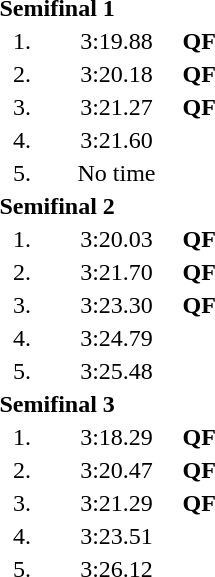<table style="text-align:center">
<tr>
<td colspan=4 align=left><strong>Semifinal 1</strong></td>
</tr>
<tr>
<td width=30>1.</td>
<td align=left></td>
<td width=80>3:19.88</td>
<td><strong>QF</strong></td>
</tr>
<tr>
<td>2.</td>
<td align=left></td>
<td>3:20.18</td>
<td><strong>QF</strong></td>
</tr>
<tr>
<td>3.</td>
<td align=left></td>
<td>3:21.27</td>
<td><strong>QF</strong></td>
</tr>
<tr>
<td>4.</td>
<td align=left></td>
<td>3:21.60</td>
<td></td>
</tr>
<tr>
<td>5.</td>
<td align=left></td>
<td>No time</td>
<td></td>
</tr>
<tr>
<td colspan=4 align=left><strong>Semifinal 2</strong></td>
</tr>
<tr>
<td>1.</td>
<td align=left></td>
<td>3:20.03</td>
<td><strong>QF</strong></td>
</tr>
<tr>
<td>2.</td>
<td align=left></td>
<td>3:21.70</td>
<td><strong>QF</strong></td>
</tr>
<tr>
<td>3.</td>
<td align=left></td>
<td>3:23.30</td>
<td><strong>QF</strong></td>
</tr>
<tr>
<td>4.</td>
<td align=left></td>
<td>3:24.79</td>
<td></td>
</tr>
<tr>
<td>5.</td>
<td align=left></td>
<td>3:25.48</td>
<td></td>
</tr>
<tr>
<td colspan=4 align=left><strong>Semifinal 3</strong></td>
</tr>
<tr>
<td>1.</td>
<td align=left></td>
<td>3:18.29</td>
<td><strong>QF</strong></td>
</tr>
<tr>
<td>2.</td>
<td align=left></td>
<td>3:20.47</td>
<td><strong>QF</strong></td>
</tr>
<tr>
<td>3.</td>
<td align=left></td>
<td>3:21.29</td>
<td><strong>QF</strong></td>
</tr>
<tr>
<td>4.</td>
<td align=left></td>
<td>3:23.51</td>
<td></td>
</tr>
<tr>
<td>5.</td>
<td align=left></td>
<td>3:26.12</td>
<td></td>
</tr>
</table>
